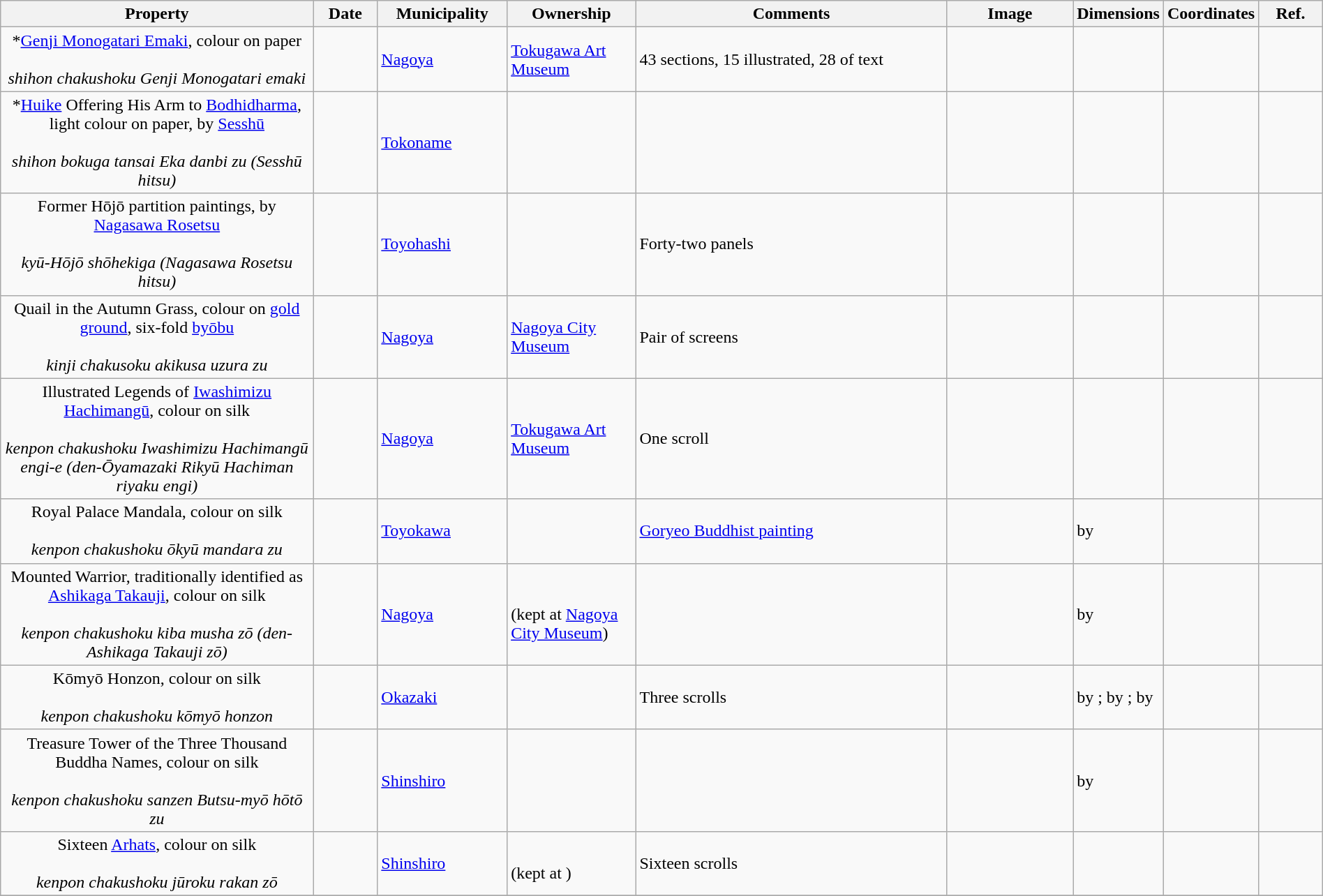<table class="wikitable sortable"  style="width:100%;">
<tr>
<th width="25%" align="left">Property</th>
<th width="5%" align="left" data-sort-type="number">Date</th>
<th width="10%" align="left">Municipality</th>
<th width="10%" align="left">Ownership</th>
<th width="25%" align="left" class="unsortable">Comments</th>
<th width="10%" align="left" class="unsortable">Image</th>
<th width="5%" align="left" class="unsortable">Dimensions</th>
<th width="5%" align="left" class="unsortable">Coordinates</th>
<th width="5%" align="left" class="unsortable">Ref.</th>
</tr>
<tr>
<td align="center">*<a href='#'>Genji Monogatari Emaki</a>, colour on paper<br><br><em>shihon chakushoku Genji Monogatari emaki</em></td>
<td></td>
<td><a href='#'>Nagoya</a></td>
<td><a href='#'>Tokugawa Art Museum</a></td>
<td>43 sections, 15 illustrated, 28 of text</td>
<td></td>
<td></td>
<td></td>
<td></td>
</tr>
<tr>
<td align="center">*<a href='#'>Huike</a> Offering His Arm to <a href='#'>Bodhidharma</a>, light colour on paper, by <a href='#'>Sesshū</a><br><br><em>shihon bokuga tansai Eka danbi zu (Sesshū hitsu)</em></td>
<td></td>
<td><a href='#'>Tokoname</a></td>
<td></td>
<td></td>
<td></td>
<td></td>
<td></td>
<td></td>
</tr>
<tr>
<td align="center">Former Hōjō partition paintings, by <a href='#'>Nagasawa Rosetsu</a><br><br><em>kyū-Hōjō shōhekiga (Nagasawa Rosetsu hitsu)</em></td>
<td></td>
<td><a href='#'>Toyohashi</a></td>
<td></td>
<td>Forty-two panels</td>
<td></td>
<td></td>
<td></td>
<td></td>
</tr>
<tr>
<td align="center">Quail in the Autumn Grass, colour on <a href='#'>gold ground</a>, six-fold <a href='#'>byōbu</a><br><br><em>kinji chakusoku akikusa uzura zu</em></td>
<td></td>
<td><a href='#'>Nagoya</a></td>
<td><a href='#'>Nagoya City Museum</a></td>
<td>Pair of screens</td>
<td></td>
<td></td>
<td></td>
<td></td>
</tr>
<tr>
<td align="center">Illustrated Legends of <a href='#'>Iwashimizu Hachimangū</a>, colour on silk<br><br><em>kenpon chakushoku Iwashimizu Hachimangū engi-e (den-Ōyamazaki Rikyū Hachiman riyaku engi)</em></td>
<td></td>
<td><a href='#'>Nagoya</a></td>
<td><a href='#'>Tokugawa Art Museum</a></td>
<td>One scroll</td>
<td></td>
<td></td>
<td></td>
<td></td>
</tr>
<tr>
<td align="center">Royal Palace Mandala, colour on silk<br><br><em>kenpon chakushoku ōkyū mandara zu</em></td>
<td></td>
<td><a href='#'>Toyokawa</a></td>
<td></td>
<td><a href='#'>Goryeo Buddhist painting</a></td>
<td></td>
<td> by </td>
<td></td>
<td></td>
</tr>
<tr>
<td align="center">Mounted Warrior, traditionally identified as <a href='#'>Ashikaga Takauji</a>, colour on silk<br><br><em>kenpon chakushoku kiba musha zō (den-Ashikaga Takauji zō)</em></td>
<td></td>
<td><a href='#'>Nagoya</a></td>
<td><br>(kept at <a href='#'>Nagoya City Museum</a>)</td>
<td></td>
<td></td>
<td> by </td>
<td></td>
<td></td>
</tr>
<tr>
<td align="center">Kōmyō Honzon, colour on silk<br><br><em>kenpon chakushoku kōmyō honzon</em></td>
<td></td>
<td><a href='#'>Okazaki</a></td>
<td></td>
<td>Three scrolls</td>
<td></td>
<td> by ;  by ;  by </td>
<td></td>
<td></td>
</tr>
<tr>
<td align="center">Treasure Tower of the Three Thousand Buddha Names, colour on silk<br><br><em>kenpon chakushoku sanzen Butsu-myō hōtō zu</em></td>
<td></td>
<td><a href='#'>Shinshiro</a></td>
<td></td>
<td></td>
<td></td>
<td> by </td>
<td></td>
<td></td>
</tr>
<tr>
<td align="center">Sixteen <a href='#'>Arhats</a>, colour on silk<br><br><em>kenpon chakushoku jūroku rakan zō</em></td>
<td></td>
<td><a href='#'>Shinshiro</a></td>
<td><br>(kept at )</td>
<td>Sixteen scrolls</td>
<td></td>
<td></td>
<td></td>
<td></td>
</tr>
<tr>
</tr>
</table>
